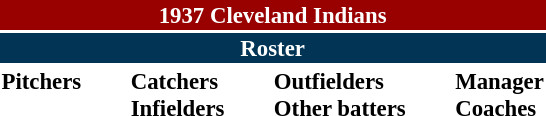<table class="toccolours" style="font-size: 95%;">
<tr>
<th colspan="10" style="background-color: #990000; color: white; text-align: center;">1937 Cleveland Indians</th>
</tr>
<tr>
<td colspan="10" style="background-color: #023456; color: white; text-align: center;"><strong>Roster</strong></td>
</tr>
<tr>
<td valign="top"><strong>Pitchers</strong><br>










</td>
<td width="25px"></td>
<td valign="top"><strong>Catchers</strong><br>


<strong>Infielders</strong>






</td>
<td width="25px"></td>
<td valign="top"><strong>Outfielders</strong><br>





<strong>Other batters</strong>
</td>
<td width="25px"></td>
<td valign="top"><strong>Manager</strong><br>
<strong>Coaches</strong>

</td>
</tr>
</table>
